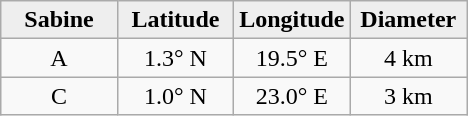<table class="wikitable">
<tr>
<th width="25%" style="background:#eeeeee;">Sabine</th>
<th width="25%" style="background:#eeeeee;">Latitude</th>
<th width="25%" style="background:#eeeeee;">Longitude</th>
<th width="25%" style="background:#eeeeee;">Diameter</th>
</tr>
<tr>
<td align="center">A</td>
<td align="center">1.3° N</td>
<td align="center">19.5° E</td>
<td align="center">4 km</td>
</tr>
<tr>
<td align="center">C</td>
<td align="center">1.0° N</td>
<td align="center">23.0° E</td>
<td align="center">3 km</td>
</tr>
</table>
